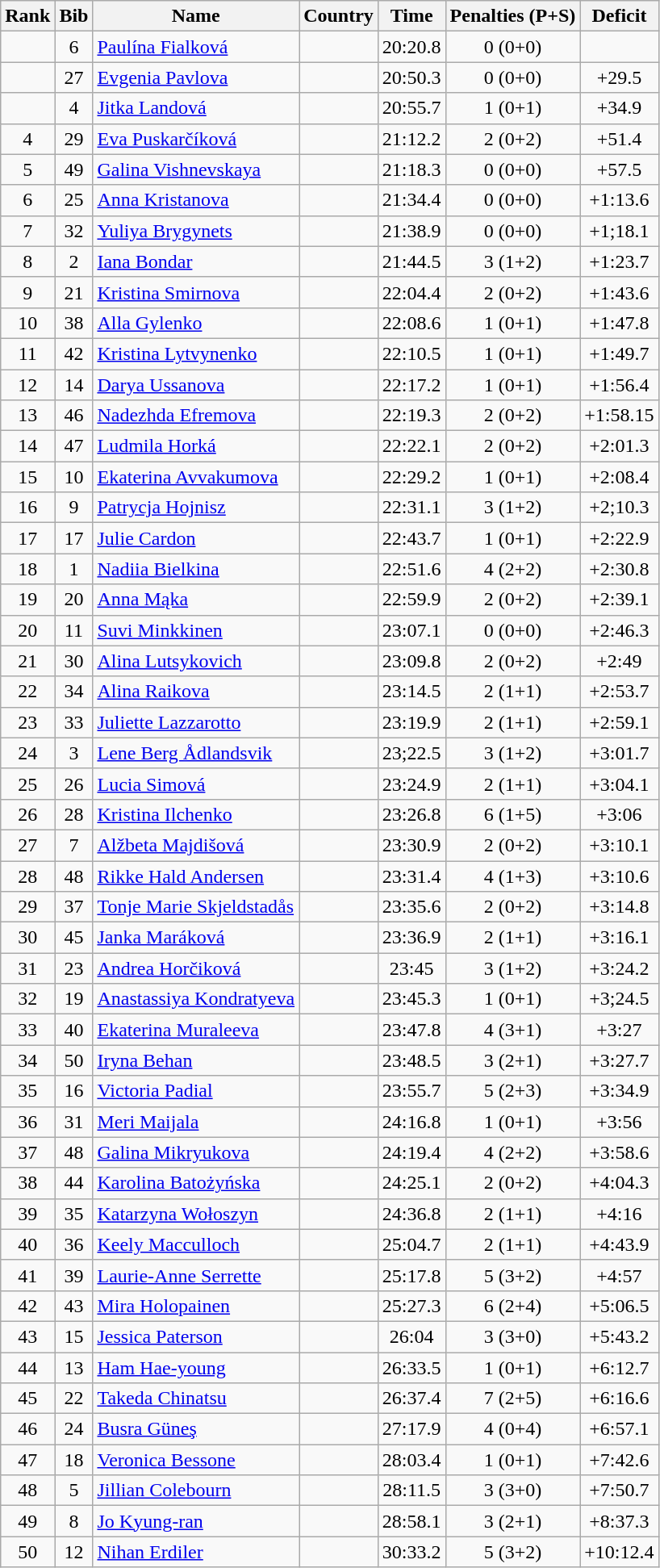<table class="wikitable sortable" style="text-align:center">
<tr>
<th>Rank</th>
<th>Bib</th>
<th>Name</th>
<th>Country</th>
<th>Time</th>
<th>Penalties (P+S)</th>
<th>Deficit</th>
</tr>
<tr>
<td></td>
<td>6</td>
<td align=left><a href='#'>Paulína Fialková</a></td>
<td align=left></td>
<td>20:20.8</td>
<td>0 (0+0)</td>
<td></td>
</tr>
<tr>
<td></td>
<td>27</td>
<td align=left><a href='#'>Evgenia Pavlova</a></td>
<td align=left></td>
<td>20:50.3</td>
<td>0 (0+0)</td>
<td>+29.5</td>
</tr>
<tr>
<td></td>
<td>4</td>
<td align=left><a href='#'>Jitka Landová</a></td>
<td align=left></td>
<td>20:55.7</td>
<td>1 (0+1)</td>
<td>+34.9</td>
</tr>
<tr>
<td>4</td>
<td>29</td>
<td align=left><a href='#'>Eva Puskarčíková</a></td>
<td align=left></td>
<td>21:12.2</td>
<td>2 (0+2)</td>
<td>+51.4</td>
</tr>
<tr>
<td>5</td>
<td>49</td>
<td align=left><a href='#'>Galina Vishnevskaya</a></td>
<td align=left></td>
<td>21:18.3</td>
<td>0 (0+0)</td>
<td>+57.5</td>
</tr>
<tr>
<td>6</td>
<td>25</td>
<td align=left><a href='#'>Anna Kristanova</a></td>
<td align=left></td>
<td>21:34.4</td>
<td>0 (0+0)</td>
<td>+1:13.6</td>
</tr>
<tr>
<td>7</td>
<td>32</td>
<td align=left><a href='#'>Yuliya Brygynets</a></td>
<td align=left></td>
<td>21:38.9</td>
<td>0 (0+0)</td>
<td>+1;18.1</td>
</tr>
<tr>
<td>8</td>
<td>2</td>
<td align=left><a href='#'>Iana Bondar</a></td>
<td align=left></td>
<td>21:44.5</td>
<td>3 (1+2)</td>
<td>+1:23.7</td>
</tr>
<tr>
<td>9</td>
<td>21</td>
<td align=left><a href='#'>Kristina Smirnova</a></td>
<td align=left></td>
<td>22:04.4</td>
<td>2 (0+2)</td>
<td>+1:43.6</td>
</tr>
<tr>
<td>10</td>
<td>38</td>
<td align=left><a href='#'>Alla Gylenko</a></td>
<td align=left></td>
<td>22:08.6</td>
<td>1 (0+1)</td>
<td>+1:47.8</td>
</tr>
<tr>
<td>11</td>
<td>42</td>
<td align=left><a href='#'>Kristina Lytvynenko</a></td>
<td align=left></td>
<td>22:10.5</td>
<td>1 (0+1)</td>
<td>+1:49.7</td>
</tr>
<tr>
<td>12</td>
<td>14</td>
<td align=left><a href='#'>Darya Ussanova</a></td>
<td align=left></td>
<td>22:17.2</td>
<td>1 (0+1)</td>
<td>+1:56.4</td>
</tr>
<tr>
<td>13</td>
<td>46</td>
<td align=left><a href='#'>Nadezhda Efremova</a></td>
<td align=left></td>
<td>22:19.3</td>
<td>2 (0+2)</td>
<td>+1:58.15</td>
</tr>
<tr>
<td>14</td>
<td>47</td>
<td align=left><a href='#'>Ludmila Horká</a></td>
<td align=left></td>
<td>22:22.1</td>
<td>2 (0+2)</td>
<td>+2:01.3</td>
</tr>
<tr>
<td>15</td>
<td>10</td>
<td align=left><a href='#'>Ekaterina Avvakumova</a></td>
<td align=left></td>
<td>22:29.2</td>
<td>1 (0+1)</td>
<td>+2:08.4</td>
</tr>
<tr>
<td>16</td>
<td>9</td>
<td align=left><a href='#'>Patrycja Hojnisz</a></td>
<td align=left></td>
<td>22:31.1</td>
<td>3 (1+2)</td>
<td>+2;10.3</td>
</tr>
<tr>
<td>17</td>
<td>17</td>
<td align=left><a href='#'>Julie Cardon</a></td>
<td align=left></td>
<td>22:43.7</td>
<td>1 (0+1)</td>
<td>+2:22.9</td>
</tr>
<tr>
<td>18</td>
<td>1</td>
<td align=left><a href='#'>Nadiia Bielkina</a></td>
<td align=left></td>
<td>22:51.6</td>
<td>4 (2+2)</td>
<td>+2:30.8</td>
</tr>
<tr>
<td>19</td>
<td>20</td>
<td align=left><a href='#'>Anna Mąka</a></td>
<td align=left></td>
<td>22:59.9</td>
<td>2 (0+2)</td>
<td>+2:39.1</td>
</tr>
<tr>
<td>20</td>
<td>11</td>
<td align=left><a href='#'>Suvi Minkkinen</a></td>
<td align=left></td>
<td>23:07.1</td>
<td>0 (0+0)</td>
<td>+2:46.3</td>
</tr>
<tr>
<td>21</td>
<td>30</td>
<td align=left><a href='#'>Alina Lutsykovich</a></td>
<td align=left></td>
<td>23:09.8</td>
<td>2 (0+2)</td>
<td>+2:49</td>
</tr>
<tr>
<td>22</td>
<td>34</td>
<td align=left><a href='#'>Alina Raikova</a></td>
<td align=left></td>
<td>23:14.5</td>
<td>2 (1+1)</td>
<td>+2:53.7</td>
</tr>
<tr>
<td>23</td>
<td>33</td>
<td align=left><a href='#'>Juliette Lazzarotto</a></td>
<td align=left></td>
<td>23:19.9</td>
<td>2 (1+1)</td>
<td>+2:59.1</td>
</tr>
<tr>
<td>24</td>
<td>3</td>
<td align=left><a href='#'>Lene Berg Ådlandsvik</a></td>
<td align=left></td>
<td>23;22.5</td>
<td>3 (1+2)</td>
<td>+3:01.7</td>
</tr>
<tr>
<td>25</td>
<td>26</td>
<td align=left><a href='#'>Lucia Simová</a></td>
<td align=left></td>
<td>23:24.9</td>
<td>2 (1+1)</td>
<td>+3:04.1</td>
</tr>
<tr>
<td>26</td>
<td>28</td>
<td align=left><a href='#'>Kristina Ilchenko</a></td>
<td align=left></td>
<td>23:26.8</td>
<td>6 (1+5)</td>
<td>+3:06</td>
</tr>
<tr>
<td>27</td>
<td>7</td>
<td align=left><a href='#'>Alžbeta Majdišová</a></td>
<td align=left></td>
<td>23:30.9</td>
<td>2 (0+2)</td>
<td>+3:10.1</td>
</tr>
<tr>
<td>28</td>
<td>48</td>
<td align=left><a href='#'>Rikke Hald Andersen</a></td>
<td align=left></td>
<td>23:31.4</td>
<td>4 (1+3)</td>
<td>+3:10.6</td>
</tr>
<tr>
<td>29</td>
<td>37</td>
<td align=left><a href='#'>Tonje Marie Skjeldstadås</a></td>
<td align=left></td>
<td>23:35.6</td>
<td>2 (0+2)</td>
<td>+3:14.8</td>
</tr>
<tr>
<td>30</td>
<td>45</td>
<td align=left><a href='#'>Janka Maráková</a></td>
<td align=left></td>
<td>23:36.9</td>
<td>2 (1+1)</td>
<td>+3:16.1</td>
</tr>
<tr>
<td>31</td>
<td>23</td>
<td align=left><a href='#'>Andrea Horčiková</a></td>
<td align=left></td>
<td>23:45</td>
<td>3 (1+2)</td>
<td>+3:24.2</td>
</tr>
<tr>
<td>32</td>
<td>19</td>
<td align=left><a href='#'>Anastassiya Kondratyeva</a></td>
<td align=left></td>
<td>23:45.3</td>
<td>1 (0+1)</td>
<td>+3;24.5</td>
</tr>
<tr>
<td>33</td>
<td>40</td>
<td align=left><a href='#'>Ekaterina Muraleeva</a></td>
<td align=left></td>
<td>23:47.8</td>
<td>4 (3+1)</td>
<td>+3:27</td>
</tr>
<tr>
<td>34</td>
<td>50</td>
<td align=left><a href='#'>Iryna Behan</a></td>
<td align=left></td>
<td>23:48.5</td>
<td>3 (2+1)</td>
<td>+3:27.7</td>
</tr>
<tr>
<td>35</td>
<td>16</td>
<td align=left><a href='#'>Victoria Padial</a></td>
<td align=left></td>
<td>23:55.7</td>
<td>5 (2+3)</td>
<td>+3:34.9</td>
</tr>
<tr>
<td>36</td>
<td>31</td>
<td align=left><a href='#'>Meri Maijala</a></td>
<td align=left></td>
<td>24:16.8</td>
<td>1 (0+1)</td>
<td>+3:56</td>
</tr>
<tr>
<td>37</td>
<td>48</td>
<td align=left><a href='#'>Galina Mikryukova</a></td>
<td align=left></td>
<td>24:19.4</td>
<td>4 (2+2)</td>
<td>+3:58.6</td>
</tr>
<tr>
<td>38</td>
<td>44</td>
<td align=left><a href='#'>Karolina Batożyńska</a></td>
<td align=left></td>
<td>24:25.1</td>
<td>2 (0+2)</td>
<td>+4:04.3</td>
</tr>
<tr>
<td>39</td>
<td>35</td>
<td align=left><a href='#'>Katarzyna Wołoszyn</a></td>
<td align=left></td>
<td>24:36.8</td>
<td>2 (1+1)</td>
<td>+4:16</td>
</tr>
<tr>
<td>40</td>
<td>36</td>
<td align=left><a href='#'>Keely Macculloch</a></td>
<td align=left></td>
<td>25:04.7</td>
<td>2 (1+1)</td>
<td>+4:43.9</td>
</tr>
<tr>
<td>41</td>
<td>39</td>
<td align=left><a href='#'>Laurie-Anne Serrette</a></td>
<td align=left></td>
<td>25:17.8</td>
<td>5 (3+2)</td>
<td>+4:57</td>
</tr>
<tr>
<td>42</td>
<td>43</td>
<td align=left><a href='#'>Mira Holopainen</a></td>
<td align=left></td>
<td>25:27.3</td>
<td>6 (2+4)</td>
<td>+5:06.5</td>
</tr>
<tr>
<td>43</td>
<td>15</td>
<td align=left><a href='#'>Jessica Paterson</a></td>
<td align=left></td>
<td>26:04</td>
<td>3 (3+0)</td>
<td>+5:43.2</td>
</tr>
<tr>
<td>44</td>
<td>13</td>
<td align=left><a href='#'>Ham Hae-young</a></td>
<td align=left></td>
<td>26:33.5</td>
<td>1 (0+1)</td>
<td>+6:12.7</td>
</tr>
<tr>
<td>45</td>
<td>22</td>
<td align=left><a href='#'>Takeda Chinatsu</a></td>
<td align=left></td>
<td>26:37.4</td>
<td>7 (2+5)</td>
<td>+6:16.6</td>
</tr>
<tr>
<td>46</td>
<td>24</td>
<td align=left><a href='#'>Busra Güneş</a></td>
<td align=left></td>
<td>27:17.9</td>
<td>4 (0+4)</td>
<td>+6:57.1</td>
</tr>
<tr>
<td>47</td>
<td>18</td>
<td align=left><a href='#'>Veronica Bessone</a></td>
<td align=left></td>
<td>28:03.4</td>
<td>1 (0+1)</td>
<td>+7:42.6</td>
</tr>
<tr>
<td>48</td>
<td>5</td>
<td align=left><a href='#'>Jillian Colebourn</a></td>
<td align=left></td>
<td>28:11.5</td>
<td>3 (3+0)</td>
<td>+7:50.7</td>
</tr>
<tr>
<td>49</td>
<td>8</td>
<td align=left><a href='#'>Jo Kyung-ran</a></td>
<td align=left></td>
<td>28:58.1</td>
<td>3 (2+1)</td>
<td>+8:37.3</td>
</tr>
<tr>
<td>50</td>
<td>12</td>
<td align=left><a href='#'>Nihan Erdiler</a></td>
<td align=left></td>
<td>30:33.2</td>
<td>5 (3+2)</td>
<td>+10:12.4</td>
</tr>
</table>
